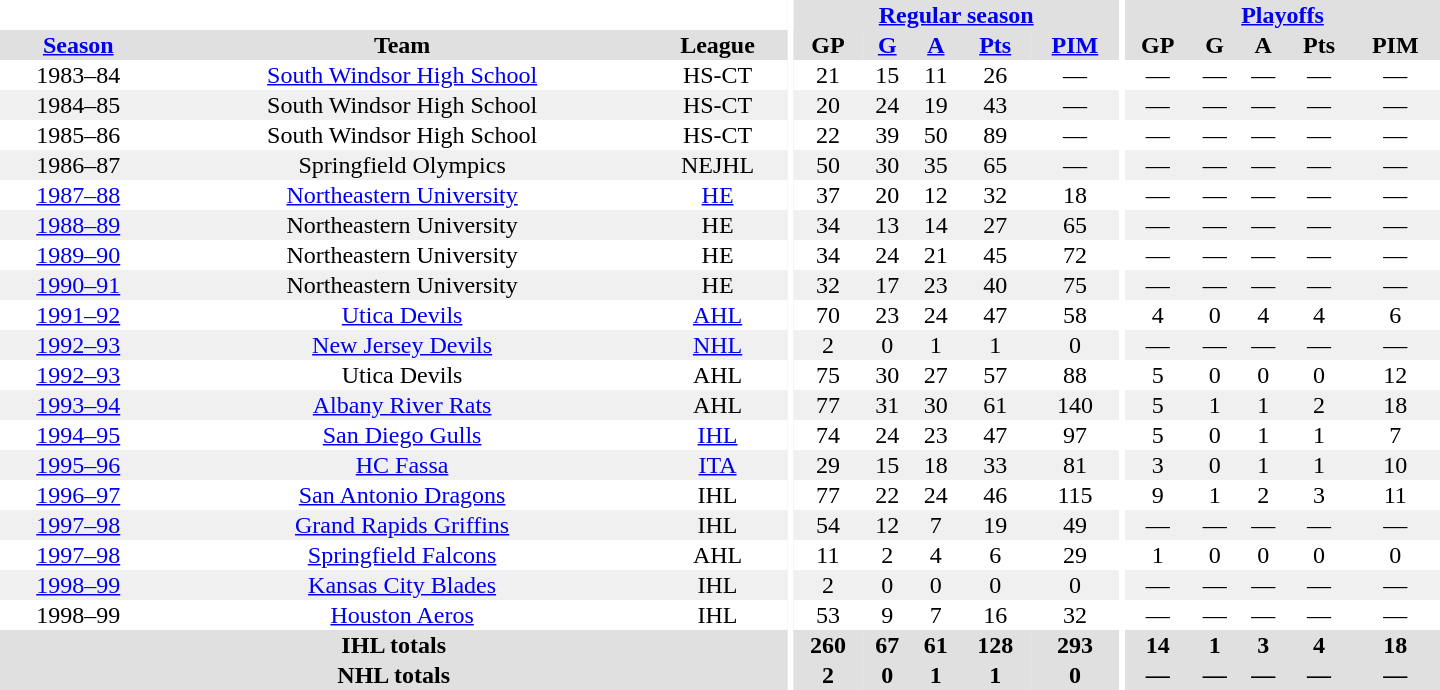<table border="0" cellpadding="1" cellspacing="0" style="text-align:center; width:60em">
<tr bgcolor="#e0e0e0">
<th colspan="3" bgcolor="#ffffff"></th>
<th rowspan="100" bgcolor="#ffffff"></th>
<th colspan="5"><a href='#'>Regular season</a></th>
<th rowspan="100" bgcolor="#ffffff"></th>
<th colspan="5"><a href='#'>Playoffs</a></th>
</tr>
<tr bgcolor="#e0e0e0">
<th><a href='#'>Season</a></th>
<th>Team</th>
<th>League</th>
<th>GP</th>
<th><a href='#'>G</a></th>
<th><a href='#'>A</a></th>
<th><a href='#'>Pts</a></th>
<th><a href='#'>PIM</a></th>
<th>GP</th>
<th>G</th>
<th>A</th>
<th>Pts</th>
<th>PIM</th>
</tr>
<tr>
<td>1983–84</td>
<td><a href='#'>South Windsor High School</a></td>
<td>HS-CT</td>
<td>21</td>
<td>15</td>
<td>11</td>
<td>26</td>
<td>—</td>
<td>—</td>
<td>—</td>
<td>—</td>
<td>—</td>
<td>—</td>
</tr>
<tr bgcolor="#f0f0f0">
<td>1984–85</td>
<td>South Windsor High School</td>
<td>HS-CT</td>
<td>20</td>
<td>24</td>
<td>19</td>
<td>43</td>
<td>—</td>
<td>—</td>
<td>—</td>
<td>—</td>
<td>—</td>
<td>—</td>
</tr>
<tr>
<td>1985–86</td>
<td>South Windsor High School</td>
<td>HS-CT</td>
<td>22</td>
<td>39</td>
<td>50</td>
<td>89</td>
<td>—</td>
<td>—</td>
<td>—</td>
<td>—</td>
<td>—</td>
<td>—</td>
</tr>
<tr bgcolor="#f0f0f0">
<td>1986–87</td>
<td>Springfield Olympics</td>
<td>NEJHL</td>
<td>50</td>
<td>30</td>
<td>35</td>
<td>65</td>
<td>—</td>
<td>—</td>
<td>—</td>
<td>—</td>
<td>—</td>
<td>—</td>
</tr>
<tr>
<td><a href='#'>1987–88</a></td>
<td><a href='#'>Northeastern University</a></td>
<td><a href='#'>HE</a></td>
<td>37</td>
<td>20</td>
<td>12</td>
<td>32</td>
<td>18</td>
<td>—</td>
<td>—</td>
<td>—</td>
<td>—</td>
<td>—</td>
</tr>
<tr bgcolor="#f0f0f0">
<td><a href='#'>1988–89</a></td>
<td>Northeastern University</td>
<td>HE</td>
<td>34</td>
<td>13</td>
<td>14</td>
<td>27</td>
<td>65</td>
<td>—</td>
<td>—</td>
<td>—</td>
<td>—</td>
<td>—</td>
</tr>
<tr>
<td><a href='#'>1989–90</a></td>
<td>Northeastern University</td>
<td>HE</td>
<td>34</td>
<td>24</td>
<td>21</td>
<td>45</td>
<td>72</td>
<td>—</td>
<td>—</td>
<td>—</td>
<td>—</td>
<td>—</td>
</tr>
<tr bgcolor="#f0f0f0">
<td><a href='#'>1990–91</a></td>
<td>Northeastern University</td>
<td>HE</td>
<td>32</td>
<td>17</td>
<td>23</td>
<td>40</td>
<td>75</td>
<td>—</td>
<td>—</td>
<td>—</td>
<td>—</td>
<td>—</td>
</tr>
<tr>
<td><a href='#'>1991–92</a></td>
<td><a href='#'>Utica Devils</a></td>
<td><a href='#'>AHL</a></td>
<td>70</td>
<td>23</td>
<td>24</td>
<td>47</td>
<td>58</td>
<td>4</td>
<td>0</td>
<td>4</td>
<td>4</td>
<td>6</td>
</tr>
<tr bgcolor="#f0f0f0">
<td><a href='#'>1992–93</a></td>
<td><a href='#'>New Jersey Devils</a></td>
<td><a href='#'>NHL</a></td>
<td>2</td>
<td>0</td>
<td>1</td>
<td>1</td>
<td>0</td>
<td>—</td>
<td>—</td>
<td>—</td>
<td>—</td>
<td>—</td>
</tr>
<tr>
<td><a href='#'>1992–93</a></td>
<td>Utica Devils</td>
<td>AHL</td>
<td>75</td>
<td>30</td>
<td>27</td>
<td>57</td>
<td>88</td>
<td>5</td>
<td>0</td>
<td>0</td>
<td>0</td>
<td>12</td>
</tr>
<tr bgcolor="#f0f0f0">
<td><a href='#'>1993–94</a></td>
<td><a href='#'>Albany River Rats</a></td>
<td>AHL</td>
<td>77</td>
<td>31</td>
<td>30</td>
<td>61</td>
<td>140</td>
<td>5</td>
<td>1</td>
<td>1</td>
<td>2</td>
<td>18</td>
</tr>
<tr>
<td><a href='#'>1994–95</a></td>
<td><a href='#'>San Diego Gulls</a></td>
<td><a href='#'>IHL</a></td>
<td>74</td>
<td>24</td>
<td>23</td>
<td>47</td>
<td>97</td>
<td>5</td>
<td>0</td>
<td>1</td>
<td>1</td>
<td>7</td>
</tr>
<tr bgcolor="#f0f0f0">
<td><a href='#'>1995–96</a></td>
<td><a href='#'>HC Fassa</a></td>
<td><a href='#'>ITA</a></td>
<td>29</td>
<td>15</td>
<td>18</td>
<td>33</td>
<td>81</td>
<td>3</td>
<td>0</td>
<td>1</td>
<td>1</td>
<td>10</td>
</tr>
<tr>
<td><a href='#'>1996–97</a></td>
<td><a href='#'>San Antonio Dragons</a></td>
<td>IHL</td>
<td>77</td>
<td>22</td>
<td>24</td>
<td>46</td>
<td>115</td>
<td>9</td>
<td>1</td>
<td>2</td>
<td>3</td>
<td>11</td>
</tr>
<tr bgcolor="#f0f0f0">
<td><a href='#'>1997–98</a></td>
<td><a href='#'>Grand Rapids Griffins</a></td>
<td>IHL</td>
<td>54</td>
<td>12</td>
<td>7</td>
<td>19</td>
<td>49</td>
<td>—</td>
<td>—</td>
<td>—</td>
<td>—</td>
<td>—</td>
</tr>
<tr>
<td><a href='#'>1997–98</a></td>
<td><a href='#'>Springfield Falcons</a></td>
<td>AHL</td>
<td>11</td>
<td>2</td>
<td>4</td>
<td>6</td>
<td>29</td>
<td>1</td>
<td>0</td>
<td>0</td>
<td>0</td>
<td>0</td>
</tr>
<tr bgcolor="#f0f0f0">
<td><a href='#'>1998–99</a></td>
<td><a href='#'>Kansas City Blades</a></td>
<td>IHL</td>
<td>2</td>
<td>0</td>
<td>0</td>
<td>0</td>
<td>0</td>
<td>—</td>
<td>—</td>
<td>—</td>
<td>—</td>
<td>—</td>
</tr>
<tr>
<td>1998–99</td>
<td><a href='#'>Houston Aeros</a></td>
<td>IHL</td>
<td>53</td>
<td>9</td>
<td>7</td>
<td>16</td>
<td>32</td>
<td>—</td>
<td>—</td>
<td>—</td>
<td>—</td>
<td>—</td>
</tr>
<tr bgcolor="#e0e0e0">
<th colspan="3">IHL totals</th>
<th>260</th>
<th>67</th>
<th>61</th>
<th>128</th>
<th>293</th>
<th>14</th>
<th>1</th>
<th>3</th>
<th>4</th>
<th>18</th>
</tr>
<tr bgcolor="#e0e0e0">
<th colspan="3">NHL totals</th>
<th>2</th>
<th>0</th>
<th>1</th>
<th>1</th>
<th>0</th>
<th>—</th>
<th>—</th>
<th>—</th>
<th>—</th>
<th>—</th>
</tr>
</table>
